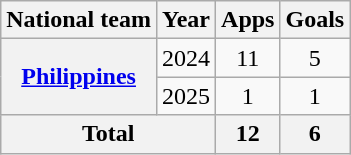<table class="wikitable" style="text-align:center">
<tr>
<th>National team</th>
<th>Year</th>
<th>Apps</th>
<th>Goals</th>
</tr>
<tr>
<th rowspan="2"><a href='#'>Philippines</a></th>
<td>2024</td>
<td>11</td>
<td>5</td>
</tr>
<tr>
<td>2025</td>
<td>1</td>
<td>1</td>
</tr>
<tr>
<th colspan="2">Total</th>
<th>12</th>
<th>6</th>
</tr>
</table>
